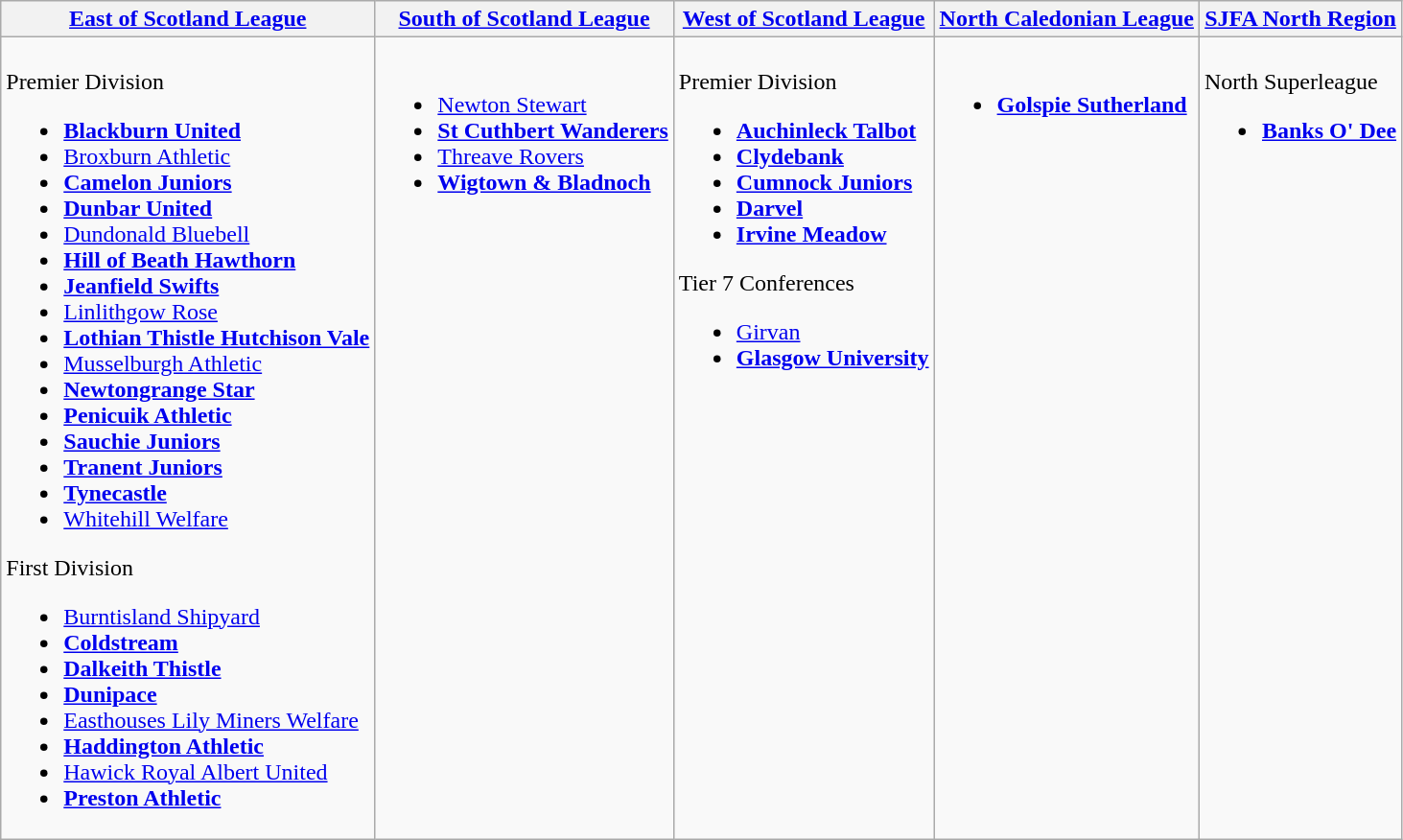<table class="wikitable" style="text-align:left">
<tr>
<th><a href='#'>East of Scotland League</a></th>
<th><a href='#'>South of Scotland League</a></th>
<th><a href='#'>West of Scotland League</a></th>
<th><a href='#'>North Caledonian League</a></th>
<th><a href='#'>SJFA North Region</a></th>
</tr>
<tr>
<td valign=top><br>Premier Division<ul><li><strong><a href='#'>Blackburn United</a></strong></li><li><a href='#'>Broxburn Athletic</a></li><li><strong><a href='#'>Camelon Juniors</a></strong></li><li><strong><a href='#'>Dunbar United</a></strong></li><li><a href='#'>Dundonald Bluebell</a></li><li><strong><a href='#'>Hill of Beath Hawthorn</a></strong></li><li><strong><a href='#'>Jeanfield Swifts</a></strong></li><li><a href='#'>Linlithgow Rose</a></li><li><strong><a href='#'>Lothian Thistle Hutchison Vale</a></strong></li><li><a href='#'>Musselburgh Athletic</a></li><li><strong><a href='#'>Newtongrange Star</a></strong></li><li><strong><a href='#'>Penicuik Athletic</a></strong></li><li><strong><a href='#'>Sauchie Juniors</a></strong></li><li><strong><a href='#'>Tranent Juniors</a></strong></li><li><strong><a href='#'>Tynecastle</a></strong></li><li><a href='#'>Whitehill Welfare</a></li></ul>First Division<ul><li><a href='#'>Burntisland Shipyard</a></li><li><strong><a href='#'>Coldstream</a></strong></li><li><strong><a href='#'>Dalkeith Thistle</a></strong></li><li><strong><a href='#'>Dunipace</a></strong></li><li><a href='#'>Easthouses Lily Miners Welfare</a></li><li><strong><a href='#'>Haddington Athletic</a></strong></li><li><a href='#'>Hawick Royal Albert United</a></li><li><strong><a href='#'>Preston Athletic</a></strong></li></ul></td>
<td valign=top><br><ul><li><a href='#'>Newton Stewart</a></li><li><strong><a href='#'>St Cuthbert Wanderers</a></strong></li><li><a href='#'>Threave Rovers</a></li><li><strong><a href='#'>Wigtown & Bladnoch</a></strong></li></ul></td>
<td valign=top><br>Premier Division<ul><li><strong><a href='#'>Auchinleck Talbot</a></strong></li><li><strong><a href='#'>Clydebank</a></strong></li><li><strong><a href='#'>Cumnock Juniors</a></strong></li><li><strong><a href='#'>Darvel</a></strong></li><li><strong><a href='#'>Irvine Meadow</a></strong></li></ul>Tier 7 Conferences<ul><li><a href='#'>Girvan</a></li><li><strong><a href='#'>Glasgow University</a></strong></li></ul></td>
<td valign=top><br><ul><li><strong><a href='#'>Golspie Sutherland</a></strong></li></ul></td>
<td valign=top><br>North Superleague<ul><li><strong><a href='#'>Banks O' Dee</a></strong></li></ul></td>
</tr>
</table>
